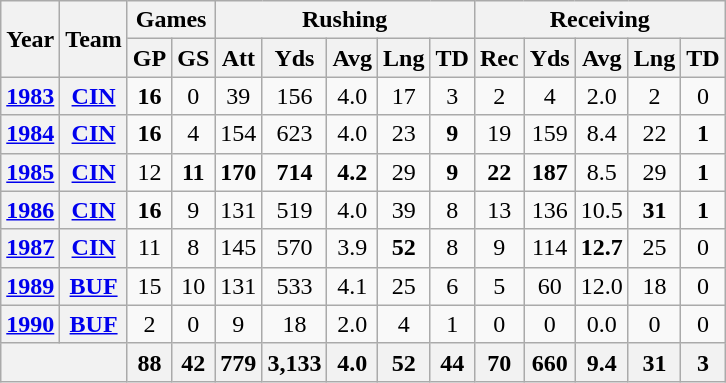<table class="wikitable" style="text-align:center;">
<tr>
<th rowspan="2">Year</th>
<th rowspan="2">Team</th>
<th colspan="2">Games</th>
<th colspan="5">Rushing</th>
<th colspan="5">Receiving</th>
</tr>
<tr>
<th>GP</th>
<th>GS</th>
<th>Att</th>
<th>Yds</th>
<th>Avg</th>
<th>Lng</th>
<th>TD</th>
<th>Rec</th>
<th>Yds</th>
<th>Avg</th>
<th>Lng</th>
<th>TD</th>
</tr>
<tr>
<th><a href='#'>1983</a></th>
<th><a href='#'>CIN</a></th>
<td><strong>16</strong></td>
<td>0</td>
<td>39</td>
<td>156</td>
<td>4.0</td>
<td>17</td>
<td>3</td>
<td>2</td>
<td>4</td>
<td>2.0</td>
<td>2</td>
<td>0</td>
</tr>
<tr>
<th><a href='#'>1984</a></th>
<th><a href='#'>CIN</a></th>
<td><strong>16</strong></td>
<td>4</td>
<td>154</td>
<td>623</td>
<td>4.0</td>
<td>23</td>
<td><strong>9</strong></td>
<td>19</td>
<td>159</td>
<td>8.4</td>
<td>22</td>
<td><strong>1</strong></td>
</tr>
<tr>
<th><a href='#'>1985</a></th>
<th><a href='#'>CIN</a></th>
<td>12</td>
<td><strong>11</strong></td>
<td><strong>170</strong></td>
<td><strong>714</strong></td>
<td><strong>4.2</strong></td>
<td>29</td>
<td><strong>9</strong></td>
<td><strong>22</strong></td>
<td><strong>187</strong></td>
<td>8.5</td>
<td>29</td>
<td><strong>1</strong></td>
</tr>
<tr>
<th><a href='#'>1986</a></th>
<th><a href='#'>CIN</a></th>
<td><strong>16</strong></td>
<td>9</td>
<td>131</td>
<td>519</td>
<td>4.0</td>
<td>39</td>
<td>8</td>
<td>13</td>
<td>136</td>
<td>10.5</td>
<td><strong>31</strong></td>
<td><strong>1</strong></td>
</tr>
<tr>
<th><a href='#'>1987</a></th>
<th><a href='#'>CIN</a></th>
<td>11</td>
<td>8</td>
<td>145</td>
<td>570</td>
<td>3.9</td>
<td><strong>52</strong></td>
<td>8</td>
<td>9</td>
<td>114</td>
<td><strong>12.7</strong></td>
<td>25</td>
<td>0</td>
</tr>
<tr>
<th><a href='#'>1989</a></th>
<th><a href='#'>BUF</a></th>
<td>15</td>
<td>10</td>
<td>131</td>
<td>533</td>
<td>4.1</td>
<td>25</td>
<td>6</td>
<td>5</td>
<td>60</td>
<td>12.0</td>
<td>18</td>
<td>0</td>
</tr>
<tr>
<th><a href='#'>1990</a></th>
<th><a href='#'>BUF</a></th>
<td>2</td>
<td>0</td>
<td>9</td>
<td>18</td>
<td>2.0</td>
<td>4</td>
<td>1</td>
<td>0</td>
<td>0</td>
<td>0.0</td>
<td>0</td>
<td>0</td>
</tr>
<tr>
<th colspan="2"></th>
<th>88</th>
<th>42</th>
<th>779</th>
<th>3,133</th>
<th>4.0</th>
<th>52</th>
<th>44</th>
<th>70</th>
<th>660</th>
<th>9.4</th>
<th>31</th>
<th>3</th>
</tr>
</table>
